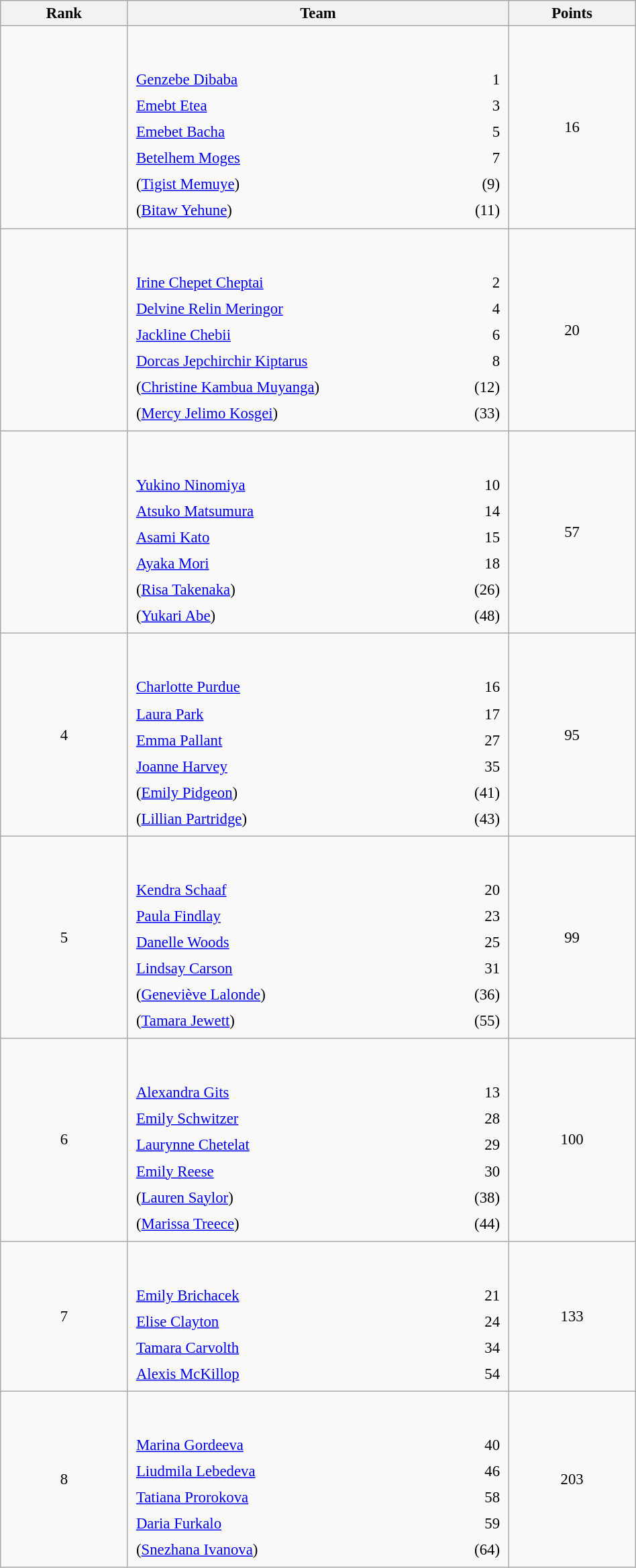<table class="wikitable sortable" style=" text-align:center; font-size:95%;" width="50%">
<tr>
<th width=10%>Rank</th>
<th width=30%>Team</th>
<th width=10%>Points</th>
</tr>
<tr>
<td align=center></td>
<td align=left> <br><br><table width=100%>
<tr>
<td align=left style="border:0"><a href='#'>Genzebe Dibaba</a></td>
<td align=right style="border:0">1</td>
</tr>
<tr>
<td align=left style="border:0"><a href='#'>Emebt Etea</a></td>
<td align=right style="border:0">3</td>
</tr>
<tr>
<td align=left style="border:0"><a href='#'>Emebet Bacha</a></td>
<td align=right style="border:0">5</td>
</tr>
<tr>
<td align=left style="border:0"><a href='#'>Betelhem Moges</a></td>
<td align=right style="border:0">7</td>
</tr>
<tr>
<td align=left style="border:0">(<a href='#'>Tigist Memuye</a>)</td>
<td align=right style="border:0">(9)</td>
</tr>
<tr>
<td align=left style="border:0">(<a href='#'>Bitaw Yehune</a>)</td>
<td align=right style="border:0">(11)</td>
</tr>
</table>
</td>
<td>16</td>
</tr>
<tr>
<td align=center></td>
<td align=left> <br><br><table width=100%>
<tr>
<td align=left style="border:0"><a href='#'>Irine Chepet Cheptai</a></td>
<td align=right style="border:0">2</td>
</tr>
<tr>
<td align=left style="border:0"><a href='#'>Delvine Relin Meringor</a></td>
<td align=right style="border:0">4</td>
</tr>
<tr>
<td align=left style="border:0"><a href='#'>Jackline Chebii</a></td>
<td align=right style="border:0">6</td>
</tr>
<tr>
<td align=left style="border:0"><a href='#'>Dorcas Jepchirchir Kiptarus</a></td>
<td align=right style="border:0">8</td>
</tr>
<tr>
<td align=left style="border:0">(<a href='#'>Christine Kambua Muyanga</a>)</td>
<td align=right style="border:0">(12)</td>
</tr>
<tr>
<td align=left style="border:0">(<a href='#'>Mercy Jelimo Kosgei</a>)</td>
<td align=right style="border:0">(33)</td>
</tr>
</table>
</td>
<td>20</td>
</tr>
<tr>
<td align=center></td>
<td align=left> <br><br><table width=100%>
<tr>
<td align=left style="border:0"><a href='#'>Yukino Ninomiya</a></td>
<td align=right style="border:0">10</td>
</tr>
<tr>
<td align=left style="border:0"><a href='#'>Atsuko Matsumura</a></td>
<td align=right style="border:0">14</td>
</tr>
<tr>
<td align=left style="border:0"><a href='#'>Asami Kato</a></td>
<td align=right style="border:0">15</td>
</tr>
<tr>
<td align=left style="border:0"><a href='#'>Ayaka Mori</a></td>
<td align=right style="border:0">18</td>
</tr>
<tr>
<td align=left style="border:0">(<a href='#'>Risa Takenaka</a>)</td>
<td align=right style="border:0">(26)</td>
</tr>
<tr>
<td align=left style="border:0">(<a href='#'>Yukari Abe</a>)</td>
<td align=right style="border:0">(48)</td>
</tr>
</table>
</td>
<td>57</td>
</tr>
<tr>
<td align=center>4</td>
<td align=left> <br><br><table width=100%>
<tr>
<td align=left style="border:0"><a href='#'>Charlotte Purdue</a></td>
<td align=right style="border:0">16</td>
</tr>
<tr>
<td align=left style="border:0"><a href='#'>Laura Park</a></td>
<td align=right style="border:0">17</td>
</tr>
<tr>
<td align=left style="border:0"><a href='#'>Emma Pallant</a></td>
<td align=right style="border:0">27</td>
</tr>
<tr>
<td align=left style="border:0"><a href='#'>Joanne Harvey</a></td>
<td align=right style="border:0">35</td>
</tr>
<tr>
<td align=left style="border:0">(<a href='#'>Emily Pidgeon</a>)</td>
<td align=right style="border:0">(41)</td>
</tr>
<tr>
<td align=left style="border:0">(<a href='#'>Lillian Partridge</a>)</td>
<td align=right style="border:0">(43)</td>
</tr>
</table>
</td>
<td>95</td>
</tr>
<tr>
<td align=center>5</td>
<td align=left> <br><br><table width=100%>
<tr>
<td align=left style="border:0"><a href='#'>Kendra Schaaf</a></td>
<td align=right style="border:0">20</td>
</tr>
<tr>
<td align=left style="border:0"><a href='#'>Paula Findlay</a></td>
<td align=right style="border:0">23</td>
</tr>
<tr>
<td align=left style="border:0"><a href='#'>Danelle Woods</a></td>
<td align=right style="border:0">25</td>
</tr>
<tr>
<td align=left style="border:0"><a href='#'>Lindsay Carson</a></td>
<td align=right style="border:0">31</td>
</tr>
<tr>
<td align=left style="border:0">(<a href='#'>Geneviève Lalonde</a>)</td>
<td align=right style="border:0">(36)</td>
</tr>
<tr>
<td align=left style="border:0">(<a href='#'>Tamara Jewett</a>)</td>
<td align=right style="border:0">(55)</td>
</tr>
</table>
</td>
<td>99</td>
</tr>
<tr>
<td align=center>6</td>
<td align=left> <br><br><table width=100%>
<tr>
<td align=left style="border:0"><a href='#'>Alexandra Gits</a></td>
<td align=right style="border:0">13</td>
</tr>
<tr>
<td align=left style="border:0"><a href='#'>Emily Schwitzer</a></td>
<td align=right style="border:0">28</td>
</tr>
<tr>
<td align=left style="border:0"><a href='#'>Laurynne Chetelat</a></td>
<td align=right style="border:0">29</td>
</tr>
<tr>
<td align=left style="border:0"><a href='#'>Emily Reese</a></td>
<td align=right style="border:0">30</td>
</tr>
<tr>
<td align=left style="border:0">(<a href='#'>Lauren Saylor</a>)</td>
<td align=right style="border:0">(38)</td>
</tr>
<tr>
<td align=left style="border:0">(<a href='#'>Marissa Treece</a>)</td>
<td align=right style="border:0">(44)</td>
</tr>
</table>
</td>
<td>100</td>
</tr>
<tr>
<td align=center>7</td>
<td align=left> <br><br><table width=100%>
<tr>
<td align=left style="border:0"><a href='#'>Emily Brichacek</a></td>
<td align=right style="border:0">21</td>
</tr>
<tr>
<td align=left style="border:0"><a href='#'>Elise Clayton</a></td>
<td align=right style="border:0">24</td>
</tr>
<tr>
<td align=left style="border:0"><a href='#'>Tamara Carvolth</a></td>
<td align=right style="border:0">34</td>
</tr>
<tr>
<td align=left style="border:0"><a href='#'>Alexis McKillop</a></td>
<td align=right style="border:0">54</td>
</tr>
</table>
</td>
<td>133</td>
</tr>
<tr>
<td align=center>8</td>
<td align=left> <br><br><table width=100%>
<tr>
<td align=left style="border:0"><a href='#'>Marina Gordeeva</a></td>
<td align=right style="border:0">40</td>
</tr>
<tr>
<td align=left style="border:0"><a href='#'>Liudmila Lebedeva</a></td>
<td align=right style="border:0">46</td>
</tr>
<tr>
<td align=left style="border:0"><a href='#'>Tatiana Prorokova</a></td>
<td align=right style="border:0">58</td>
</tr>
<tr>
<td align=left style="border:0"><a href='#'>Daria Furkalo</a></td>
<td align=right style="border:0">59</td>
</tr>
<tr>
<td align=left style="border:0">(<a href='#'>Snezhana Ivanova</a>)</td>
<td align=right style="border:0">(64)</td>
</tr>
</table>
</td>
<td>203</td>
</tr>
</table>
